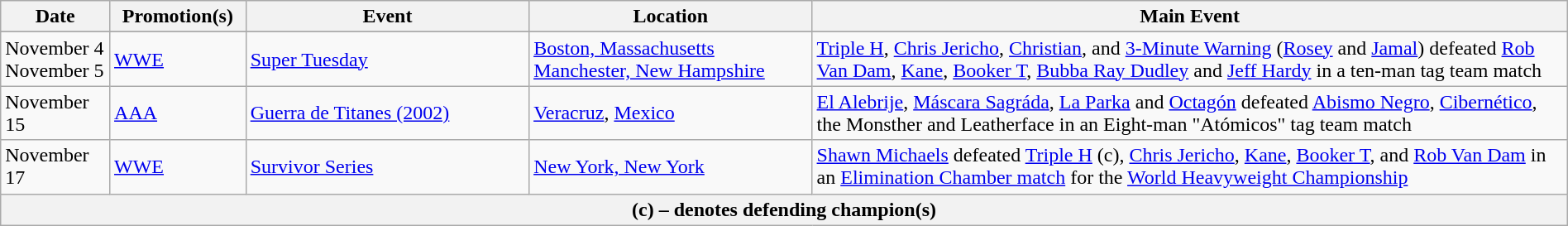<table class="wikitable" style="width:100%;">
<tr>
<th width="5%">Date</th>
<th width="5%">Promotion(s)</th>
<th style="width:15%;">Event</th>
<th style="width:15%;">Location</th>
<th style="width:40%;">Main Event</th>
</tr>
<tr style="width:20%;" |Notes>
</tr>
<tr>
<td>November 4<br>November 5</td>
<td><a href='#'>WWE</a><br></td>
<td><a href='#'>Super Tuesday</a></td>
<td><a href='#'>Boston, Massachusetts</a><br><a href='#'>Manchester, New Hampshire</a></td>
<td><a href='#'>Triple H</a>, <a href='#'>Chris Jericho</a>, <a href='#'>Christian</a>, and <a href='#'>3-Minute Warning</a> (<a href='#'>Rosey</a> and <a href='#'>Jamal</a>) defeated <a href='#'>Rob Van Dam</a>, <a href='#'>Kane</a>, <a href='#'>Booker T</a>, <a href='#'>Bubba Ray Dudley</a> and <a href='#'>Jeff Hardy</a> in a ten-man tag team match</td>
</tr>
<tr>
<td>November 15</td>
<td><a href='#'>AAA</a></td>
<td><a href='#'>Guerra de Titanes (2002)</a></td>
<td><a href='#'>Veracruz</a>, <a href='#'>Mexico</a></td>
<td><a href='#'>El Alebrije</a>, <a href='#'>Máscara Sagráda</a>, <a href='#'>La Parka</a> and <a href='#'>Octagón</a> defeated <a href='#'>Abismo Negro</a>, <a href='#'>Cibernético</a>, the Monsther and Leatherface in an Eight-man "Atómicos" tag team match</td>
</tr>
<tr>
<td>November 17</td>
<td><a href='#'>WWE</a><br></td>
<td><a href='#'>Survivor Series</a></td>
<td><a href='#'>New York, New York</a></td>
<td><a href='#'>Shawn Michaels</a> defeated <a href='#'>Triple H</a> (c), <a href='#'>Chris Jericho</a>, <a href='#'>Kane</a>, <a href='#'>Booker T</a>, and <a href='#'>Rob Van Dam</a> in an <a href='#'>Elimination Chamber match</a> for the <a href='#'>World Heavyweight Championship</a></td>
</tr>
<tr>
<th colspan="6">(c) – denotes defending champion(s)</th>
</tr>
</table>
